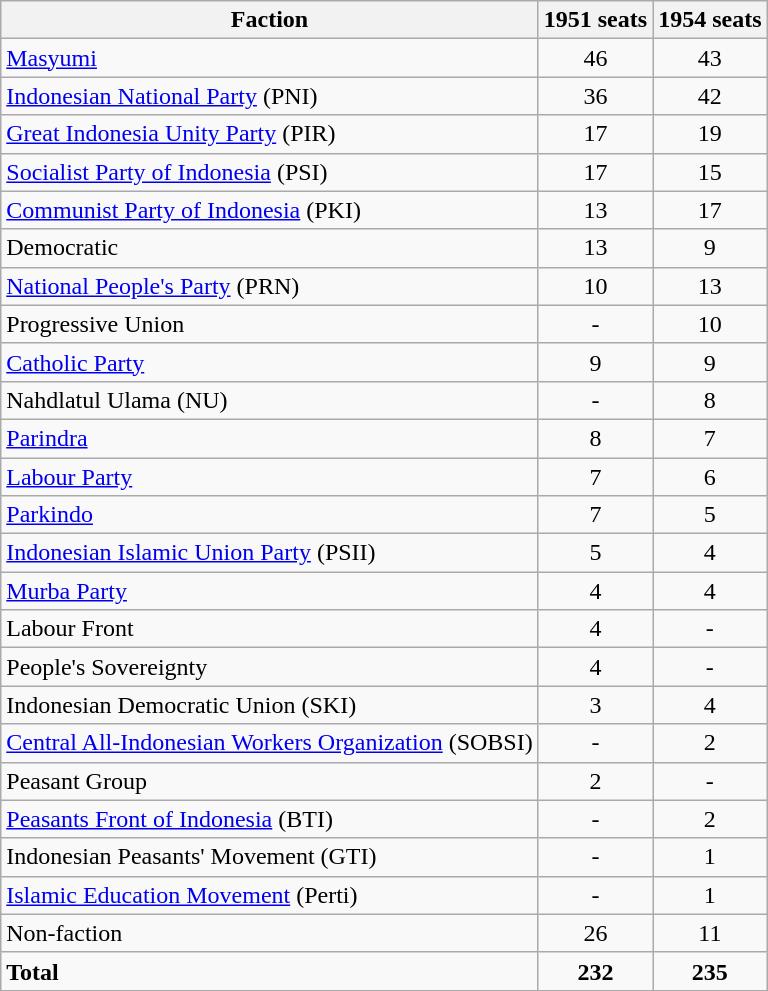<table class="wikitable">
<tr>
<th>Faction</th>
<th>1951 seats</th>
<th>1954 seats</th>
</tr>
<tr>
<td><a href='#'>Masyumi</a></td>
<td - align="center">46</td>
<td - align="center">43</td>
</tr>
<tr>
<td><a href='#'>Indonesian National Party</a> (PNI)</td>
<td - align="center">36</td>
<td - align="center">42</td>
</tr>
<tr>
<td><a href='#'>Great Indonesia Unity Party</a> (PIR)</td>
<td - align="center">17</td>
<td - align="center">19</td>
</tr>
<tr>
<td><a href='#'>Socialist Party of Indonesia</a> (PSI)</td>
<td - align="center">17</td>
<td - align="center">15</td>
</tr>
<tr>
<td><a href='#'>Communist Party of Indonesia</a> (PKI)</td>
<td - align="center">13</td>
<td - align="center">17</td>
</tr>
<tr>
<td>Democratic</td>
<td - align="center">13</td>
<td - align="center">9</td>
</tr>
<tr>
<td><a href='#'>National People's Party</a> (PRN)</td>
<td - align="center">10</td>
<td - align="center">13</td>
</tr>
<tr>
<td>Progressive Union</td>
<td - align="center">-</td>
<td - align="center">10</td>
</tr>
<tr>
<td><a href='#'>Catholic Party</a></td>
<td - align="center">9</td>
<td - align="center">9</td>
</tr>
<tr>
<td>Nahdlatul Ulama (NU)</td>
<td - align="center">-</td>
<td - align="center">8</td>
</tr>
<tr>
<td><a href='#'>Parindra</a></td>
<td - align="center">8</td>
<td - align="center">7</td>
</tr>
<tr>
<td><a href='#'>Labour Party</a></td>
<td - align="center">7</td>
<td - align="center">6</td>
</tr>
<tr>
<td><a href='#'>Parkindo</a></td>
<td - align="center">7</td>
<td - align="center">5</td>
</tr>
<tr>
<td><a href='#'>Indonesian Islamic Union Party</a> (PSII)</td>
<td - align="center">5</td>
<td - align="center">4</td>
</tr>
<tr>
<td><a href='#'>Murba Party</a></td>
<td - align="center">4</td>
<td - align="center">4</td>
</tr>
<tr>
<td>Labour Front</td>
<td - align="center">4</td>
<td - align="center">-</td>
</tr>
<tr>
<td>People's Sovereignty</td>
<td - align="center">4</td>
<td - align="center">-</td>
</tr>
<tr>
<td>Indonesian Democratic Union (SKI)</td>
<td - align="center">3</td>
<td - align="center">4</td>
</tr>
<tr>
<td><a href='#'>Central All-Indonesian Workers Organization</a> (SOBSI)</td>
<td - align="center">-</td>
<td - align="center">2</td>
</tr>
<tr>
<td>Peasant Group</td>
<td - align="center">2</td>
<td - align="center">-</td>
</tr>
<tr>
<td><a href='#'>Peasants Front of Indonesia</a> (BTI)</td>
<td - align="center">-</td>
<td - align="center">2</td>
</tr>
<tr>
<td>Indonesian Peasants' Movement (GTI)</td>
<td - align="center">-</td>
<td - align="center">1</td>
</tr>
<tr>
<td><a href='#'>Islamic Education Movement</a> (Perti)</td>
<td - align="center">-</td>
<td - align="center">1</td>
</tr>
<tr>
<td>Non-faction</td>
<td - align="center">26</td>
<td - align="center">11</td>
</tr>
<tr>
<td><strong>Total</strong></td>
<td - align="center"><strong>232</strong></td>
<td - align="center"><strong>235</strong></td>
</tr>
</table>
